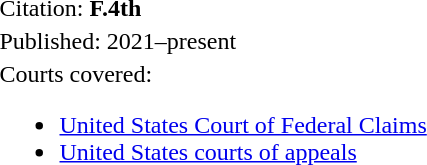<table border=0>
<tr>
<td>Citation: <strong>F.4th</strong></td>
</tr>
<tr>
<td>Published: 2021–present</td>
</tr>
<tr>
<td>Courts covered:<br><ul><li><a href='#'>United States Court of Federal Claims</a></li><li><a href='#'>United States courts of appeals</a></li></ul></td>
</tr>
</table>
